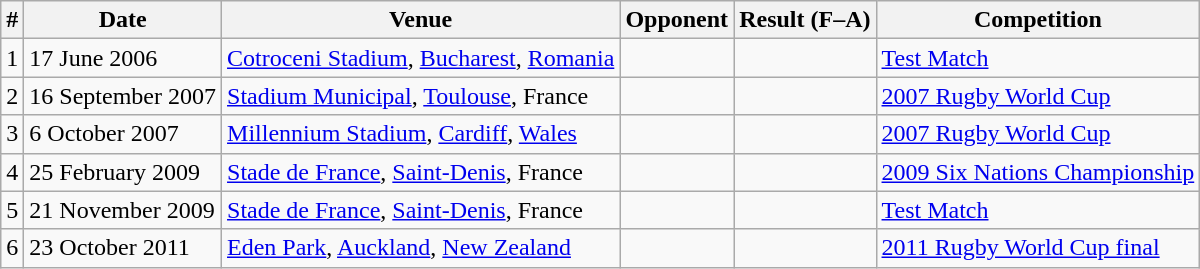<table class="wikitable sortable">
<tr>
<th>#</th>
<th>Date</th>
<th>Venue</th>
<th>Opponent</th>
<th>Result (F–A)</th>
<th>Competition</th>
</tr>
<tr>
<td>1</td>
<td>17 June 2006</td>
<td><a href='#'>Cotroceni Stadium</a>, <a href='#'>Bucharest</a>, <a href='#'>Romania</a></td>
<td></td>
<td></td>
<td><a href='#'>Test Match</a></td>
</tr>
<tr>
<td>2</td>
<td>16 September 2007</td>
<td><a href='#'>Stadium Municipal</a>, <a href='#'>Toulouse</a>, France</td>
<td></td>
<td></td>
<td><a href='#'>2007 Rugby World Cup</a></td>
</tr>
<tr>
<td>3</td>
<td>6 October 2007</td>
<td><a href='#'>Millennium Stadium</a>, <a href='#'>Cardiff</a>, <a href='#'>Wales</a></td>
<td></td>
<td></td>
<td><a href='#'>2007 Rugby World Cup</a></td>
</tr>
<tr>
<td>4</td>
<td>25 February 2009</td>
<td><a href='#'>Stade de France</a>, <a href='#'>Saint-Denis</a>, France</td>
<td></td>
<td></td>
<td><a href='#'>2009 Six Nations Championship</a></td>
</tr>
<tr>
<td>5</td>
<td>21 November 2009</td>
<td><a href='#'>Stade de France</a>, <a href='#'>Saint-Denis</a>, France</td>
<td></td>
<td></td>
<td><a href='#'>Test Match</a></td>
</tr>
<tr>
<td>6</td>
<td>23 October 2011</td>
<td><a href='#'>Eden Park</a>, <a href='#'>Auckland</a>, <a href='#'>New Zealand</a></td>
<td></td>
<td></td>
<td><a href='#'>2011 Rugby World Cup final</a></td>
</tr>
</table>
